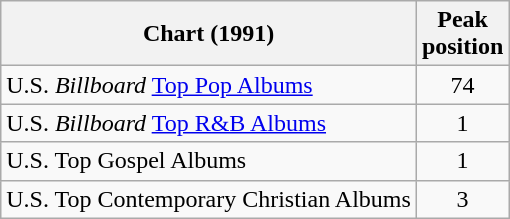<table class="wikitable">
<tr>
<th align="center">Chart (1991)</th>
<th align="center">Peak<br>position</th>
</tr>
<tr>
<td align="left">U.S. <em>Billboard</em> <a href='#'>Top Pop Albums</a></td>
<td align="center">74</td>
</tr>
<tr>
<td align="left">U.S. <em>Billboard</em> <a href='#'>Top R&B Albums</a></td>
<td align="center">1</td>
</tr>
<tr>
<td align="left">U.S. Top Gospel Albums </td>
<td align="center">1</td>
</tr>
<tr>
<td align="left">U.S. Top Contemporary Christian Albums </td>
<td align="center">3</td>
</tr>
</table>
